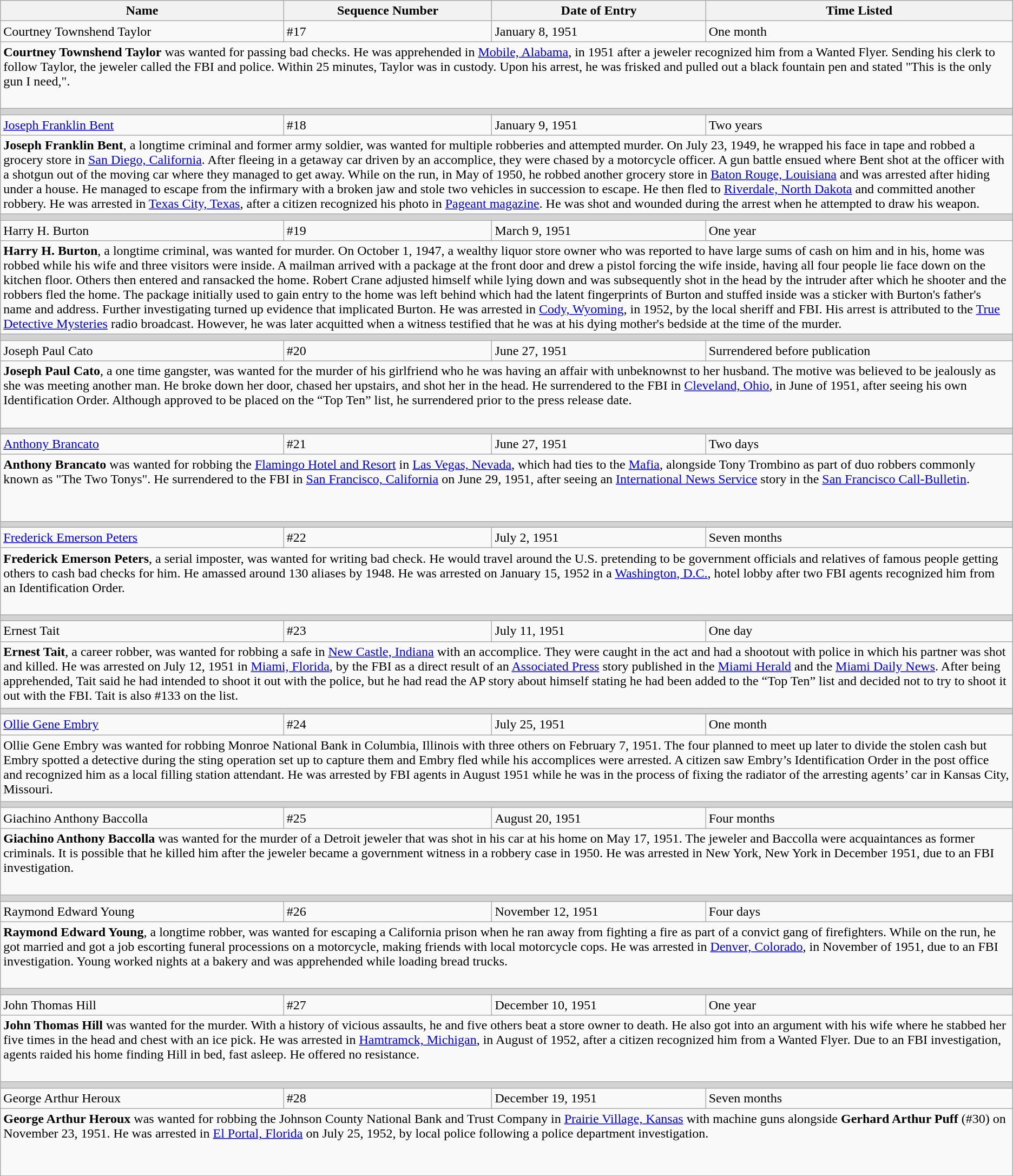<table class="wikitable">
<tr>
<th>Name</th>
<th>Sequence Number</th>
<th>Date of Entry</th>
<th>Time Listed</th>
</tr>
<tr>
<td height="10">Courtney Townshend Taylor</td>
<td>#17</td>
<td>January 8, 1951</td>
<td>One month</td>
</tr>
<tr>
<td colspan="4" height="75" valign="top"><strong>Courtney Townshend Taylor</strong> was wanted for passing bad checks. He was apprehended in <a href='#'>Mobile, Alabama</a>, in 1951 after a jeweler recognized him from a Wanted Flyer. Sending his clerk to follow Taylor, the jeweler called the FBI and police. Within 25 minutes, Taylor was in custody. Upon his arrest, he was frisked and pulled out a black fountain pen and stated "This is the only gun I need,".</td>
</tr>
<tr>
<td colspan="4" style="background-color:lightgrey;"></td>
</tr>
<tr>
<td height="10"><a href='#'>Joseph Franklin Bent</a></td>
<td>#18</td>
<td>January 9, 1951</td>
<td>Two years</td>
</tr>
<tr>
<td colspan="4" height="75" valign="top"><strong>Joseph Franklin Bent</strong>, a longtime criminal and former army soldier, was wanted for multiple robberies and attempted murder. On July 23, 1949, he wrapped his face in tape and robbed a grocery store in <a href='#'>San Diego, California</a>. After fleeing in a getaway car driven by an accomplice, they were chased by a motorcycle officer. A gun battle ensued where Bent shot at the officer with a shotgun out of the moving car where they managed to get away. While on the run, in May of 1950, he robbed another grocery store in <a href='#'>Baton Rouge, Louisiana</a> and was arrested after hiding under a house. He managed to escape from the infirmary with a broken jaw and stole two vehicles in succession to escape. He then fled to <a href='#'>Riverdale, North Dakota</a> and committed another robbery. He was arrested in <a href='#'>Texas City, Texas</a>, after a citizen recognized his photo in <a href='#'>Pageant magazine</a>. He was shot and wounded during the arrest when he attempted to draw his weapon.</td>
</tr>
<tr>
<td colspan="4" style="background-color:lightgrey;"></td>
</tr>
<tr>
<td height="10">Harry H. Burton</td>
<td>#19</td>
<td>March 9, 1951</td>
<td>One year</td>
</tr>
<tr>
<td colspan="4" height="75" valign="top"><strong>Harry H. Burton</strong>, a longtime criminal, was wanted for murder. On October 1, 1947, a wealthy liquor store owner who was reported to have large sums of cash on him and in his, home was robbed while his wife and three visitors were inside. A mailman arrived with a package at the front door and drew a pistol forcing the wife inside, having all four people lie face down on the kitchen floor. Others then entered and ransacked the home. Robert Crane adjusted himself while lying down and was subsequently shot in the head by the intruder after which he shooter and the robbers fled the home. The package initially used to gain entry to the home was left behind which had the latent fingerprints of Burton and stuffed inside was a sticker with Burton's father's name and address. Further investigating turned up evidence that implicated Burton. He was arrested in <a href='#'>Cody, Wyoming</a>, in 1952, by the local sheriff and FBI. His arrest is attributed to the <a href='#'>True Detective Mysteries</a> radio broadcast. However, he was later acquitted when a witness testified that he was at his dying mother's bedside at the time of the murder.</td>
</tr>
<tr>
<td colspan="4" style="background-color:lightgrey;"></td>
</tr>
<tr>
<td height="10">Joseph Paul Cato</td>
<td>#20</td>
<td>June 27, 1951</td>
<td>Surrendered before publication</td>
</tr>
<tr>
<td colspan="4" height="75" valign="top"><strong>Joseph Paul Cato</strong>, a one time gangster, was wanted for the murder of his girlfriend who he was having an affair with unbeknownst to her husband. The motive was believed to be jealously as she was meeting another man. He broke down her door, chased her upstairs, and shot her in the head. He surrendered to the FBI in <a href='#'>Cleveland, Ohio</a>, in June of 1951, after seeing his own Identification Order. Although approved to be placed on the “Top Ten” list, he surrendered prior to the press release date.</td>
</tr>
<tr>
<td colspan="4" style="background-color:lightgrey;"></td>
</tr>
<tr>
<td height="10"><a href='#'>Anthony Brancato</a></td>
<td>#21</td>
<td>June 27, 1951</td>
<td>Two days</td>
</tr>
<tr>
<td colspan="4" height="75" valign="top"><strong>Anthony Brancato</strong> was wanted for robbing the <a href='#'>Flamingo Hotel and Resort</a> in <a href='#'>Las Vegas, Nevada</a>, which had ties to the <a href='#'>Mafia</a>, alongside Tony Trombino as part of duo robbers commonly known as "The Two Tonys". He surrendered to the FBI in <a href='#'>San Francisco, California</a> on June 29, 1951, after seeing an <a href='#'>International News Service</a> story in the <a href='#'>San Francisco Call-Bulletin</a>.</td>
</tr>
<tr>
<td colspan="4" style="background-color:lightgrey;"></td>
</tr>
<tr>
<td height="10"><a href='#'>Frederick Emerson Peters</a></td>
<td>#22</td>
<td>July 2, 1951</td>
<td>Seven months</td>
</tr>
<tr>
<td colspan="4" height="75" valign="top"><strong>Frederick Emerson Peters</strong>, a serial imposter, was wanted for writing bad check. He would travel around the U.S. pretending to be government officials and relatives of famous people getting others to cash bad checks for him. He amassed around 130 aliases by 1948. He was arrested on January 15, 1952 in a <a href='#'>Washington, D.C.</a>, hotel lobby after two FBI agents recognized him from an Identification Order.</td>
</tr>
<tr>
<td colspan="4" style="background-color:lightgrey;"></td>
</tr>
<tr>
<td height="10">Ernest Tait</td>
<td>#23</td>
<td>July 11, 1951</td>
<td>One day</td>
</tr>
<tr>
<td colspan="4" height="75" valign="top"><strong>Ernest Tait</strong>, a career robber, was wanted for robbing a safe in <a href='#'>New Castle, Indiana</a> with an accomplice. They were caught in the act and had a shootout with police in which his partner was shot and killed. He was arrested on July 12, 1951 in <a href='#'>Miami, Florida</a>, by the FBI as a direct result of an <a href='#'>Associated Press</a> story published in the <a href='#'>Miami Herald</a> and the <a href='#'>Miami Daily News</a>. After being apprehended, Tait said he had intended to shoot it out with the police, but he had read the AP story about himself stating he had been added to the “Top Ten” list and decided not to try to shoot it out with the FBI. Tait is also #133 on the list.</td>
</tr>
<tr>
<td colspan="4" style="background-color:lightgrey;"></td>
</tr>
<tr>
<td height="10"><a href='#'>Ollie Gene Embry</a></td>
<td>#24</td>
<td>July 25, 1951</td>
<td>One month</td>
</tr>
<tr>
<td colspan="4" height="75" valign="top">Ollie Gene Embry was wanted for robbing Monroe National Bank in Columbia, Illinois with three others on February 7, 1951. The four planned to meet up later to divide the stolen cash but Embry spotted a detective during the sting operation set up to capture them and Embry fled while his accomplices were arrested. A citizen saw Embry’s Identification Order in the post office and recognized him as a local filling station attendant. He was arrested by FBI agents in August 1951 while he was in the process of fixing the radiator of the arresting agents’ car in Kansas City, Missouri.</td>
</tr>
<tr>
<td colspan="4" style="background-color:lightgrey;"></td>
</tr>
<tr>
<td height="10">Giachino Anthony Baccolla</td>
<td>#25</td>
<td>August 20, 1951</td>
<td>Four months</td>
</tr>
<tr>
<td colspan="4" height="75" valign="top"><strong>Giachino Anthony Baccolla</strong> was wanted for the murder of a Detroit jeweler that was shot in his car at his home on May 17, 1951. The jeweler and Baccolla were acquaintances as former criminals. It is possible that he killed him after the jeweler became a government witness in a robbery case in 1950. He was arrested in New York, New York in December 1951, due to an FBI investigation.</td>
</tr>
<tr>
<td colspan="4" style="background-color:lightgrey;"></td>
</tr>
<tr>
<td height="10">Raymond Edward Young</td>
<td>#26</td>
<td>November 12, 1951</td>
<td>Four days</td>
</tr>
<tr>
<td colspan="4" height="75" valign="top"><strong>Raymond Edward Young</strong>, a longtime robber, was wanted for escaping a California prison when he ran away from fighting a fire as part of a convict gang of firefighters. While on the run, he got married and got a job escorting funeral processions on a motorcycle, making friends with local motorcycle cops. He was arrested in <a href='#'>Denver, Colorado</a>, in November of 1951, due to an FBI investigation. Young worked nights at a bakery and was apprehended while loading bread trucks.</td>
</tr>
<tr>
<td colspan="4" style="background-color:lightgrey;"></td>
</tr>
<tr>
<td height="10">John Thomas Hill</td>
<td>#27</td>
<td>December 10, 1951</td>
<td>One year</td>
</tr>
<tr>
<td colspan="4" height="75" valign="top"><strong>John Thomas Hill</strong> was wanted for the murder. With a history of vicious assaults, he and five others beat a store owner to death. He also got into an argument with his wife where he stabbed her five times in the head and chest with an ice pick. He was arrested in <a href='#'>Hamtramck, Michigan</a>, in August of 1952, after a citizen recognized him from a Wanted Flyer. Due to an FBI investigation, agents raided his home finding Hill in bed, fast asleep. He offered no resistance.</td>
</tr>
<tr>
<td colspan="4" style="background-color:lightgrey;"></td>
</tr>
<tr>
<td height="10">George Arthur Heroux</td>
<td>#28</td>
<td>December 19, 1951</td>
<td>Seven months</td>
</tr>
<tr>
<td colspan="4" height="75" valign="top"><strong>George Arthur Heroux</strong> was wanted for robbing the Johnson County National Bank and Trust Company in <a href='#'>Prairie Village, Kansas</a> with machine guns alongside <strong>Gerhard Arthur Puff</strong> (#30) on November 23, 1951. He was arrested in <a href='#'>El Portal, Florida</a> on July 25, 1952, by local police following a police department investigation.</td>
</tr>
</table>
